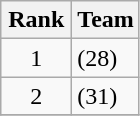<table class="wikitable" style="text-align:center;">
<tr>
<th width=40>Rank</th>
<th>Team</th>
</tr>
<tr>
<td>1</td>
<td style="text-align:left;"> (28)</td>
</tr>
<tr>
<td>2</td>
<td style="text-align:left;"> (31)</td>
</tr>
<tr>
</tr>
</table>
